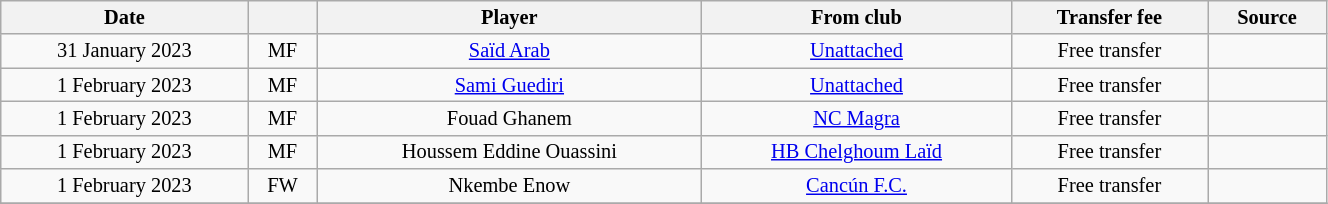<table class="wikitable sortable" style="width:70%; text-align:center; font-size:85%; text-align:centre;">
<tr>
<th>Date</th>
<th></th>
<th>Player</th>
<th>From club</th>
<th>Transfer fee</th>
<th>Source</th>
</tr>
<tr>
<td>31 January 2023</td>
<td>MF</td>
<td> <a href='#'>Saïd Arab</a></td>
<td><a href='#'>Unattached</a></td>
<td>Free transfer</td>
<td></td>
</tr>
<tr>
<td>1 February 2023</td>
<td>MF</td>
<td> <a href='#'>Sami Guediri</a></td>
<td><a href='#'>Unattached</a></td>
<td>Free transfer</td>
<td></td>
</tr>
<tr>
<td>1 February 2023</td>
<td>MF</td>
<td> Fouad Ghanem</td>
<td><a href='#'>NC Magra</a></td>
<td>Free transfer</td>
<td></td>
</tr>
<tr>
<td>1 February 2023</td>
<td>MF</td>
<td> Houssem Eddine Ouassini</td>
<td><a href='#'>HB Chelghoum Laïd</a></td>
<td>Free transfer</td>
<td></td>
</tr>
<tr>
<td>1 February 2023</td>
<td>FW</td>
<td> Nkembe Enow</td>
<td><a href='#'>Cancún F.C.</a></td>
<td>Free transfer</td>
<td></td>
</tr>
<tr>
</tr>
</table>
